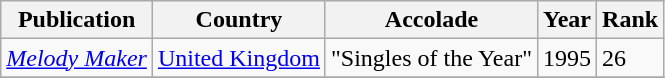<table class="wikitable">
<tr>
<th>Publication</th>
<th>Country</th>
<th>Accolade</th>
<th>Year</th>
<th>Rank</th>
</tr>
<tr>
<td><em><a href='#'>Melody Maker</a></em></td>
<td><a href='#'>United Kingdom</a></td>
<td>"Singles of the Year"</td>
<td>1995</td>
<td>26</td>
</tr>
<tr>
</tr>
</table>
